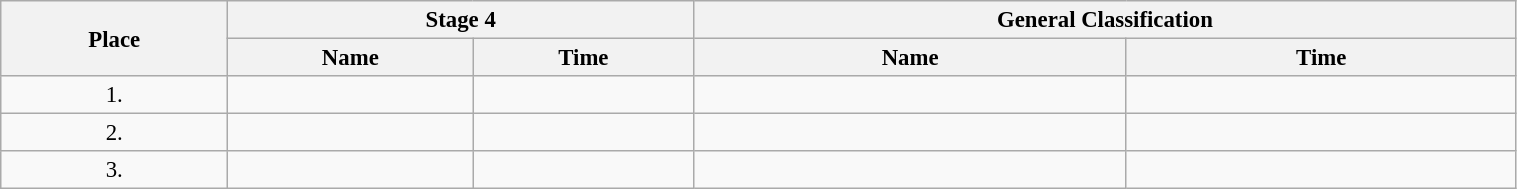<table class=wikitable style="font-size:95%" width="80%">
<tr>
<th rowspan="2">Place</th>
<th colspan="2">Stage 4</th>
<th colspan="2">General Classification</th>
</tr>
<tr>
<th>Name</th>
<th>Time</th>
<th>Name</th>
<th>Time</th>
</tr>
<tr>
<td align="center">1.</td>
<td></td>
<td></td>
<td></td>
<td></td>
</tr>
<tr>
<td align="center">2.</td>
<td></td>
<td></td>
<td></td>
<td></td>
</tr>
<tr>
<td align="center">3.</td>
<td></td>
<td></td>
<td></td>
<td></td>
</tr>
</table>
